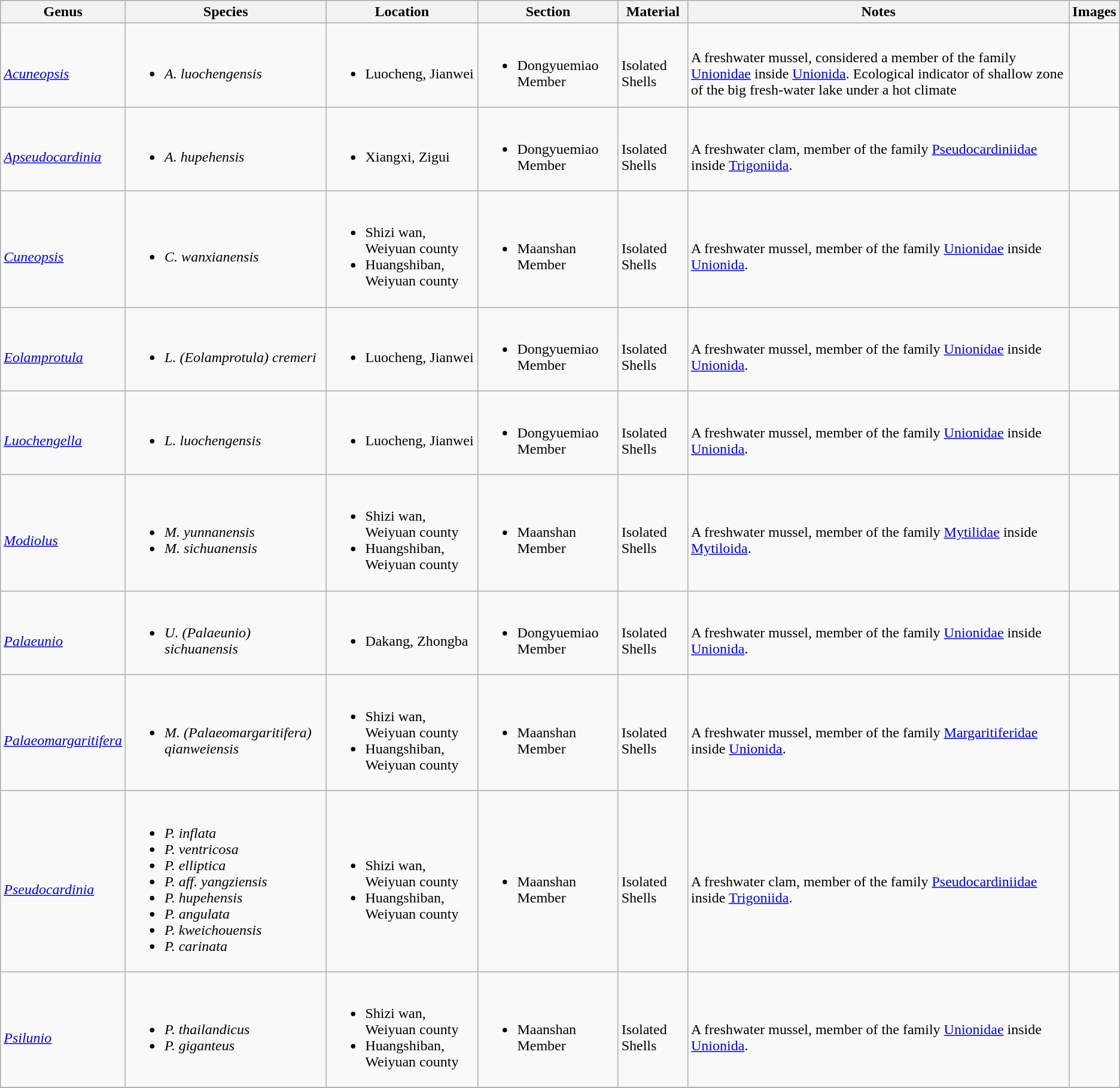<table class="wikitable" align="center">
<tr>
<th>Genus</th>
<th>Species</th>
<th>Location</th>
<th>Section</th>
<th>Material</th>
<th>Notes</th>
<th>Images</th>
</tr>
<tr>
<td><br><em><a href='#'>Acuneopsis</a></em></td>
<td><br><ul><li><em>A. luochengensis</em></li></ul></td>
<td><br><ul><li>Luocheng, Jianwei</li></ul></td>
<td><br><ul><li>Dongyuemiao Member</li></ul></td>
<td><br>Isolated Shells</td>
<td><br>A freshwater mussel, considered a member of the family <a href='#'>Unionidae</a> inside <a href='#'>Unionida</a>. Ecological indicator of shallow zone of the big fresh-water lake under a hot climate</td>
<td></td>
</tr>
<tr>
<td><br><em><a href='#'>Apseudocardinia</a></em></td>
<td><br><ul><li><em>A. hupehensis</em></li></ul></td>
<td><br><ul><li>Xiangxi, Zigui</li></ul></td>
<td><br><ul><li>Dongyuemiao Member</li></ul></td>
<td><br>Isolated Shells</td>
<td><br>A freshwater clam, member of the family <a href='#'>Pseudocardiniidae</a> inside <a href='#'>Trigoniida</a>.</td>
<td></td>
</tr>
<tr>
<td><br><em><a href='#'>Cuneopsis</a></em></td>
<td><br><ul><li><em>C. wanxianensis</em></li></ul></td>
<td><br><ul><li>Shizi wan, Weiyuan county</li><li>Huangshiban, Weiyuan county</li></ul></td>
<td><br><ul><li>Maanshan Member</li></ul></td>
<td><br>Isolated Shells</td>
<td><br>A freshwater mussel, member of the family <a href='#'>Unionidae</a> inside <a href='#'>Unionida</a>.</td>
<td></td>
</tr>
<tr>
<td><br><em><a href='#'>Eolamprotula</a></em></td>
<td><br><ul><li><em>L. (Eolamprotula) cremeri</em></li></ul></td>
<td><br><ul><li>Luocheng, Jianwei</li></ul></td>
<td><br><ul><li>Dongyuemiao Member</li></ul></td>
<td><br>Isolated Shells</td>
<td><br>A freshwater mussel, member of the family <a href='#'>Unionidae</a> inside <a href='#'>Unionida</a>.</td>
<td><br></td>
</tr>
<tr>
<td><br><em><a href='#'>Luochengella</a></em></td>
<td><br><ul><li><em>L. luochengensis</em></li></ul></td>
<td><br><ul><li>Luocheng, Jianwei</li></ul></td>
<td><br><ul><li>Dongyuemiao Member</li></ul></td>
<td><br>Isolated Shells</td>
<td><br>A freshwater mussel, member of the family <a href='#'>Unionidae</a> inside <a href='#'>Unionida</a>.</td>
<td></td>
</tr>
<tr>
<td><br><em><a href='#'>Modiolus</a></em></td>
<td><br><ul><li><em>M. yunnanensis</em></li><li><em>M. sichuanensis</em></li></ul></td>
<td><br><ul><li>Shizi wan, Weiyuan county</li><li>Huangshiban, Weiyuan county</li></ul></td>
<td><br><ul><li>Maanshan Member</li></ul></td>
<td><br>Isolated Shells</td>
<td><br>A freshwater mussel, member of the family <a href='#'>Mytilidae</a> inside <a href='#'>Mytiloida</a>.</td>
<td></td>
</tr>
<tr>
<td><br><em><a href='#'>Palaeunio</a></em></td>
<td><br><ul><li><em>U. (Palaeunio) sichuanensis </em></li></ul></td>
<td><br><ul><li>Dakang, Zhongba</li></ul></td>
<td><br><ul><li>Dongyuemiao Member</li></ul></td>
<td><br>Isolated Shells</td>
<td><br>A freshwater mussel, member of the family <a href='#'>Unionidae</a> inside <a href='#'>Unionida</a>.</td>
<td></td>
</tr>
<tr>
<td><br><em><a href='#'>Palaeomargaritifera</a></em></td>
<td><br><ul><li><em>M. (Palaeomargaritifera) qianweiensis</em></li></ul></td>
<td><br><ul><li>Shizi wan, Weiyuan county</li><li>Huangshiban, Weiyuan county</li></ul></td>
<td><br><ul><li>Maanshan Member</li></ul></td>
<td><br>Isolated Shells</td>
<td><br>A freshwater mussel, member of the family <a href='#'>Margaritiferidae</a> inside <a href='#'>Unionida</a>.</td>
<td><br></td>
</tr>
<tr>
<td><br><em><a href='#'>Pseudocardinia</a></em></td>
<td><br><ul><li><em>P. inflata</em></li><li><em>P. ventricosa</em></li><li><em>P. elliptica</em></li><li><em>P. aff. yangziensis</em></li><li><em>P. hupehensis</em></li><li><em>P. angulata</em></li><li><em>P. kweichouensis</em></li><li><em>P. carinata</em></li></ul></td>
<td><br><ul><li>Shizi wan, Weiyuan county</li><li>Huangshiban, Weiyuan county</li></ul></td>
<td><br><ul><li>Maanshan Member</li></ul></td>
<td><br>Isolated Shells</td>
<td><br>A freshwater clam, member of the family <a href='#'>Pseudocardiniidae</a> inside <a href='#'>Trigoniida</a>.</td>
<td></td>
</tr>
<tr>
<td><br><em><a href='#'>Psilunio</a></em></td>
<td><br><ul><li><em>P. thailandicus</em></li><li><em>P. giganteus</em></li></ul></td>
<td><br><ul><li>Shizi wan, Weiyuan county</li><li>Huangshiban, Weiyuan county</li></ul></td>
<td><br><ul><li>Maanshan Member</li></ul></td>
<td><br>Isolated Shells</td>
<td><br>A freshwater mussel, member of the family <a href='#'>Unionidae</a> inside <a href='#'>Unionida</a>.</td>
<td></td>
</tr>
<tr>
</tr>
</table>
